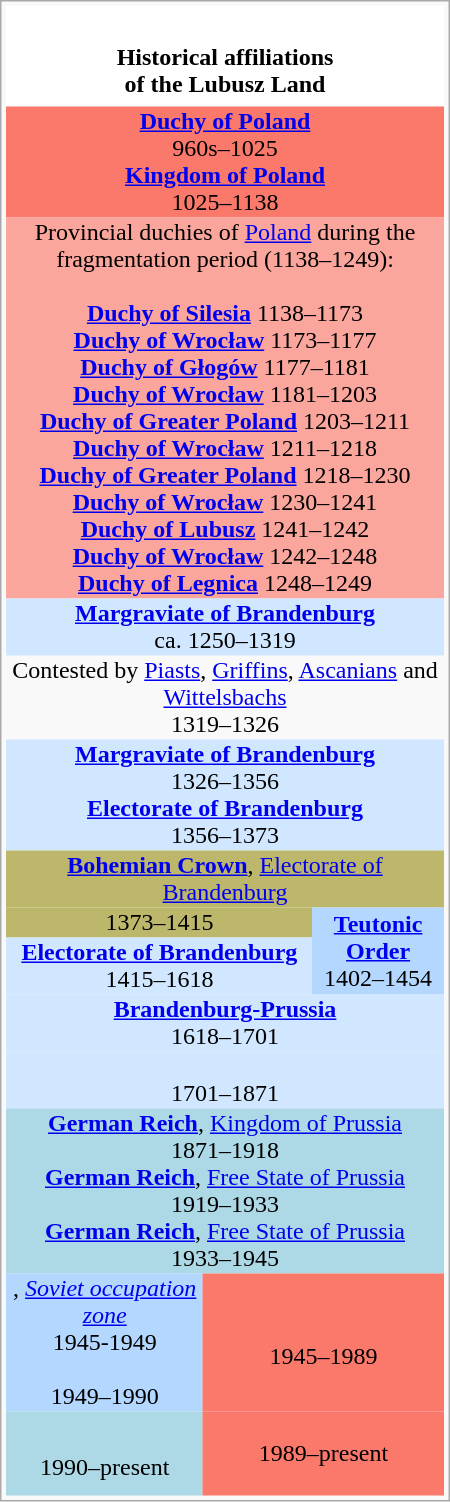<table class="infobox" style="width:300px; text-align:center; border-spacing:0">
<tr>
<td colspan="4" style="background-color:white;padding:0.4em"><br><strong>Historical affiliations<br>of the Lubusz Land</strong></td>
</tr>
<tr>
<td colspan="4" style="width:100%; background-color:#fa796b;vertical-align:middle"><strong><a href='#'>Duchy of Poland</a></strong><br>960s–1025<br> <strong><a href='#'>Kingdom of Poland</a></strong><br>1025–1138</td>
</tr>
<tr>
<td colspan="4" style="width:100%; background-color:#fba69d;vertical-align:middle">Provincial duchies of <a href='#'>Poland</a> during the fragmentation period (1138–1249):<br><br><strong><a href='#'>Duchy of Silesia</a></strong> 1138–1173<br><strong><a href='#'>Duchy of Wrocław</a></strong> 1173–1177<br><strong><a href='#'>Duchy of Głogów</a></strong> 1177–1181<br><strong><a href='#'>Duchy of Wrocław</a></strong> 1181–1203<br><strong><a href='#'>Duchy of Greater Poland</a></strong> 1203–1211<br><strong><a href='#'>Duchy of Wrocław</a></strong> 1211–1218<br><strong><a href='#'>Duchy of Greater Poland</a></strong> 1218–1230<br><strong><a href='#'>Duchy of Wrocław</a></strong> 1230–1241<br><strong><a href='#'>Duchy of Lubusz</a></strong> 1241–1242<br> <strong><a href='#'>Duchy of Wrocław</a></strong> 1242–1248<br> <strong><a href='#'>Duchy of Legnica</a></strong> 1248–1249</td>
</tr>
<tr>
<td colspan="4" style="width:100%; background-color:#D0E7FF;vertical-align:middle"> <strong><a href='#'>Margraviate of Brandenburg</a></strong><br>ca. 1250–1319</td>
</tr>
<tr>
<td colspan="4" style="width:100%; vertical-align:middle">Contested by <a href='#'>Piasts</a>, <a href='#'>Griffins</a>, <a href='#'>Ascanians</a> and <a href='#'>Wittelsbachs</a><br>1319–1326</td>
</tr>
<tr>
<td colspan="4" style="width:100%; background-color:#D0E7FF;vertical-align:middle"> <strong><a href='#'>Margraviate of Brandenburg</a></strong><br>1326–1356<br> <strong><a href='#'>Electorate of Brandenburg</a></strong><br>1356–1373</td>
</tr>
<tr>
<td colspan="4" style="width:100%; background-color:darkkhaki;vertical-align:middle"> <strong><a href='#'>Bohemian Crown</a></strong>, <a href='#'>Electorate of Brandenburg</a></td>
</tr>
<tr>
<td colspan="3" style="width:70%; background-color:darkkhaki;vertical-align:middle">1373–1415</td>
<td colspan="1" rowspan="2" style="width:30%; background-color:#b3d7ff;vertical-align:middle"> <strong><a href='#'>Teutonic Order</a></strong><br>1402–1454</td>
</tr>
<tr>
<td colspan="3" style="width:70%; background-color:#D0E7FF;vertical-align:middle"> <strong><a href='#'>Electorate of Brandenburg</a></strong><br>1415–1618</td>
</tr>
<tr>
<td colspan="4" style="width:100%; background-color:#D0E7FF;vertical-align:middle"> <strong><a href='#'>Brandenburg-Prussia</a></strong><br>1618–1701</td>
</tr>
<tr>
<td colspan="4" style="width:100%; background-color:#D0E7FF;vertical-align:middle"><strong></strong><br>1701–1871</td>
</tr>
<tr>
<td colspan="4" style="width:100%; background-color:lightblue;vertical-align:middle"> <strong><a href='#'>German Reich</a></strong>, <a href='#'>Kingdom of Prussia</a><br>1871–1918<br> <strong><a href='#'>German Reich</a></strong>, <a href='#'>Free State of Prussia</a><br>1919–1933<br> <strong><a href='#'>German Reich</a></strong>, <a href='#'>Free State of Prussia</a><br>1933–1945</td>
</tr>
<tr>
<td colspan="2" style="width:45%; background-color:#b3d7ff;vertical-align:middle">, <em><a href='#'>Soviet occupation zone</a></em><br>1945-1949<br><strong></strong><br>1949–1990</td>
<td colspan="2" style="width:55%; background-color:#fa796b;vertical-align:middle"><strong></strong><br>1945–1989</td>
</tr>
<tr>
<td colspan="2" style="width:45%; background-color:lightblue;vertical-align:middle"><strong></strong><br>1990–present</td>
<td colspan="2" style="width:55%; background-color:#fa796b;vertical-align:middle"><strong></strong><br>1989–present<br><br></td>
</tr>
</table>
